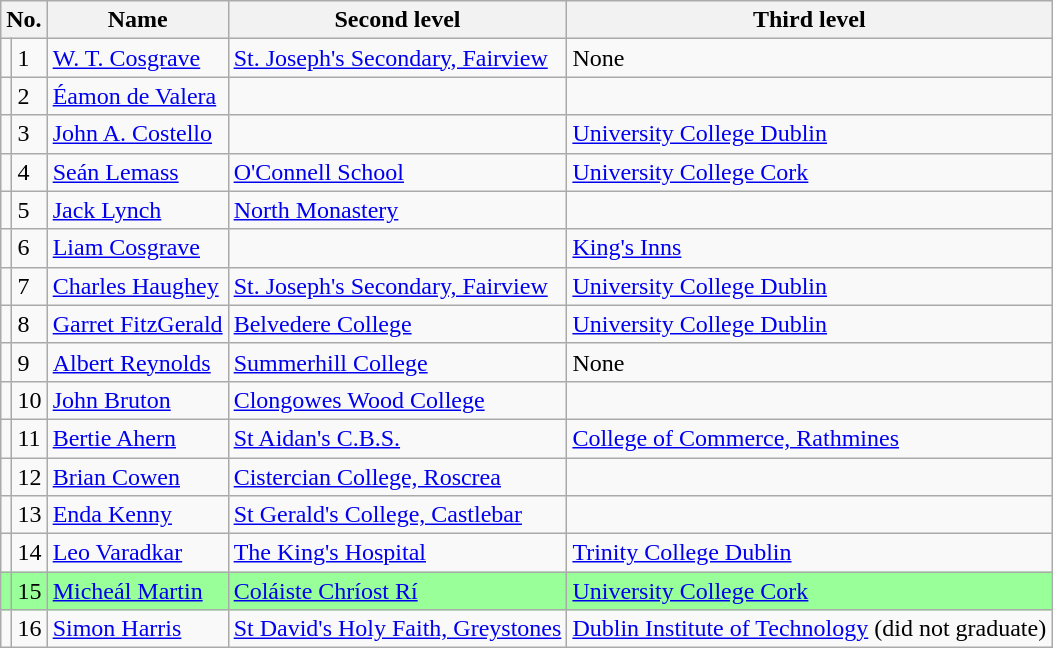<table class="wikitable">
<tr>
<th colspan="2">No.</th>
<th>Name</th>
<th>Second level</th>
<th>Third level</th>
</tr>
<tr>
<td></td>
<td>1</td>
<td><a href='#'>W. T. Cosgrave</a></td>
<td><a href='#'>St. Joseph's Secondary, Fairview</a></td>
<td>None</td>
</tr>
<tr>
<td></td>
<td>2</td>
<td><a href='#'>Éamon de Valera</a></td>
<td></td>
<td></td>
</tr>
<tr>
<td></td>
<td>3</td>
<td><a href='#'>John A. Costello</a></td>
<td></td>
<td><a href='#'>University College Dublin</a></td>
</tr>
<tr>
<td></td>
<td>4</td>
<td><a href='#'>Seán Lemass</a></td>
<td><a href='#'>O'Connell School</a></td>
<td><a href='#'>University College Cork</a></td>
</tr>
<tr>
<td></td>
<td>5</td>
<td><a href='#'>Jack Lynch</a></td>
<td><a href='#'>North Monastery</a></td>
<td></td>
</tr>
<tr>
<td></td>
<td>6</td>
<td><a href='#'>Liam Cosgrave</a></td>
<td></td>
<td><a href='#'>King's Inns</a></td>
</tr>
<tr>
<td></td>
<td>7</td>
<td><a href='#'>Charles Haughey</a></td>
<td><a href='#'>St. Joseph's Secondary, Fairview</a></td>
<td><a href='#'>University College Dublin</a></td>
</tr>
<tr>
<td></td>
<td>8</td>
<td><a href='#'>Garret FitzGerald</a></td>
<td><a href='#'>Belvedere College</a></td>
<td><a href='#'>University College Dublin</a></td>
</tr>
<tr>
<td></td>
<td>9</td>
<td><a href='#'>Albert Reynolds</a></td>
<td><a href='#'>Summerhill College</a></td>
<td>None</td>
</tr>
<tr>
<td></td>
<td>10</td>
<td><a href='#'>John Bruton</a></td>
<td><a href='#'>Clongowes Wood College</a></td>
<td></td>
</tr>
<tr>
<td></td>
<td>11</td>
<td><a href='#'>Bertie Ahern</a></td>
<td><a href='#'>St Aidan's C.B.S.</a></td>
<td><a href='#'>College of Commerce, Rathmines</a></td>
</tr>
<tr>
<td></td>
<td>12</td>
<td><a href='#'>Brian Cowen</a></td>
<td><a href='#'>Cistercian College, Roscrea</a></td>
<td></td>
</tr>
<tr>
<td></td>
<td>13</td>
<td><a href='#'>Enda Kenny</a></td>
<td><a href='#'>St Gerald's College, Castlebar</a></td>
<td></td>
</tr>
<tr>
<td></td>
<td>14</td>
<td><a href='#'>Leo Varadkar</a></td>
<td><a href='#'>The King's Hospital</a></td>
<td><a href='#'>Trinity College Dublin</a></td>
</tr>
<tr bgcolor="99FF99">
<td></td>
<td>15</td>
<td><a href='#'>Micheál Martin</a></td>
<td><a href='#'>Coláiste Chríost Rí</a></td>
<td><a href='#'>University College Cork</a></td>
</tr>
<tr>
<td></td>
<td>16</td>
<td><a href='#'>Simon Harris</a></td>
<td><a href='#'>St David's Holy Faith, Greystones</a></td>
<td><a href='#'>Dublin Institute of Technology</a> (did not graduate)</td>
</tr>
</table>
